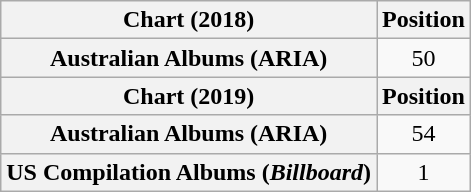<table class="wikitable sortable plainrowheaders" style="text-align:center">
<tr>
<th>Chart (2018)</th>
<th>Position</th>
</tr>
<tr>
<th scope="row">Australian Albums (ARIA)</th>
<td>50</td>
</tr>
<tr>
<th>Chart (2019)</th>
<th>Position</th>
</tr>
<tr>
<th scope="row">Australian Albums (ARIA)</th>
<td>54</td>
</tr>
<tr>
<th scope="row">US Compilation Albums (<em>Billboard</em>)</th>
<td>1</td>
</tr>
</table>
